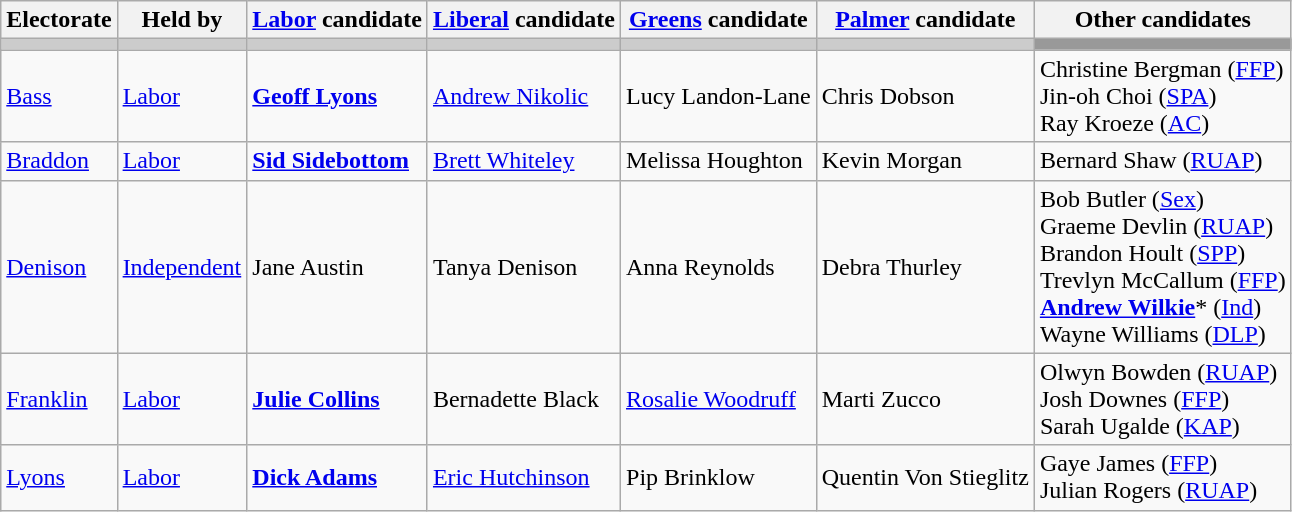<table class="wikitable">
<tr>
<th>Electorate</th>
<th>Held by</th>
<th><a href='#'>Labor</a> candidate</th>
<th><a href='#'>Liberal</a> candidate</th>
<th><a href='#'>Greens</a> candidate</th>
<th><a href='#'>Palmer</a> candidate</th>
<th>Other candidates</th>
</tr>
<tr style="background:#ccc;">
<td></td>
<td></td>
<td></td>
<td></td>
<td></td>
<td></td>
<td style="background:#999;"></td>
</tr>
<tr>
<td><a href='#'>Bass</a></td>
<td><a href='#'>Labor</a></td>
<td><strong><a href='#'>Geoff Lyons</a></strong></td>
<td><a href='#'>Andrew Nikolic</a></td>
<td>Lucy Landon-Lane</td>
<td>Chris Dobson</td>
<td>Christine Bergman (<a href='#'>FFP</a>) <br> Jin-oh Choi (<a href='#'>SPA</a>) <br> Ray Kroeze (<a href='#'>AC</a>)</td>
</tr>
<tr>
<td><a href='#'>Braddon</a></td>
<td><a href='#'>Labor</a></td>
<td><strong><a href='#'>Sid Sidebottom</a></strong></td>
<td><a href='#'>Brett Whiteley</a></td>
<td>Melissa Houghton</td>
<td>Kevin Morgan</td>
<td>Bernard Shaw (<a href='#'>RUAP</a>)</td>
</tr>
<tr>
<td><a href='#'>Denison</a></td>
<td><a href='#'>Independent</a></td>
<td>Jane Austin</td>
<td>Tanya Denison</td>
<td>Anna Reynolds</td>
<td>Debra Thurley</td>
<td>Bob Butler (<a href='#'>Sex</a>) <br> Graeme Devlin (<a href='#'>RUAP</a>) <br> Brandon Hoult (<a href='#'>SPP</a>) <br> Trevlyn McCallum (<a href='#'>FFP</a>) <br> <strong><a href='#'>Andrew Wilkie</a></strong>* (<a href='#'>Ind</a>) <br> Wayne Williams (<a href='#'>DLP</a>)</td>
</tr>
<tr>
<td><a href='#'>Franklin</a></td>
<td><a href='#'>Labor</a></td>
<td><strong><a href='#'>Julie Collins</a></strong></td>
<td>Bernadette Black</td>
<td><a href='#'>Rosalie Woodruff</a></td>
<td>Marti Zucco</td>
<td>Olwyn Bowden (<a href='#'>RUAP</a>) <br> Josh Downes (<a href='#'>FFP</a>) <br> Sarah Ugalde (<a href='#'>KAP</a>)</td>
</tr>
<tr>
<td><a href='#'>Lyons</a></td>
<td><a href='#'>Labor</a></td>
<td><strong><a href='#'>Dick Adams</a></strong></td>
<td><a href='#'>Eric Hutchinson</a></td>
<td>Pip Brinklow</td>
<td>Quentin Von Stieglitz</td>
<td>Gaye James (<a href='#'>FFP</a>) <br> Julian Rogers (<a href='#'>RUAP</a>)</td>
</tr>
</table>
